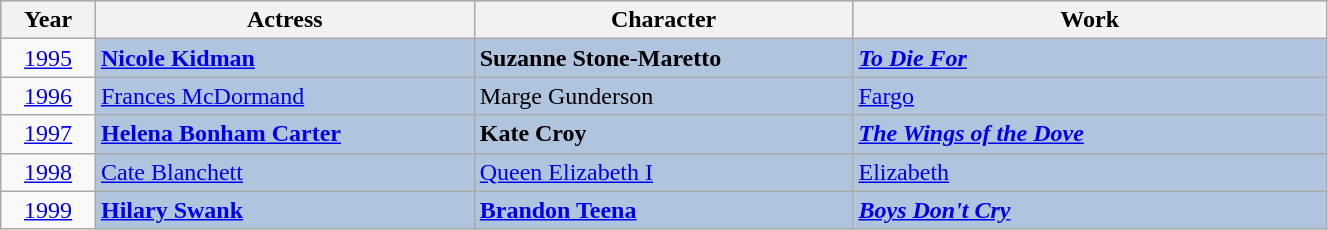<table class="wikitable" width="70%">
<tr style="background:#bebebe;">
<th style="width:5%;">Year</th>
<th style="width:20%;">Actress</th>
<th style="width:20%;">Character</th>
<th style="width:25%;">Work</th>
</tr>
<tr>
<td rowspan="1" style="text-align:center;"><a href='#'>1995</a></td>
<td style="background:#B0C4DE;"><strong><a href='#'>Nicole Kidman</a></strong></td>
<td style="background:#B0C4DE;"><strong>Suzanne Stone-Maretto</strong></td>
<td style="background:#B0C4DE;"><strong><em><a href='#'>To Die For</a><em> <strong></td>
</tr>
<tr>
<td rowspan="1" style="text-align:center;"><a href='#'>1996</a></td>
<td style="background:#B0C4DE;"></strong><a href='#'>Frances McDormand</a><strong></td>
<td style="background:#B0C4DE;"></strong>Marge Gunderson<strong></td>
<td style="background:#B0C4DE;"></em></strong><a href='#'>Fargo</a></em> </strong></td>
</tr>
<tr>
<td rowspan="1" style="text-align:center;"><a href='#'>1997</a></td>
<td style="background:#B0C4DE;"><strong><a href='#'>Helena Bonham Carter</a></strong></td>
<td style="background:#B0C4DE;"><strong>Kate Croy</strong></td>
<td style="background:#B0C4DE;"><strong><em><a href='#'>The Wings of the Dove</a><em> <strong></td>
</tr>
<tr>
<td rowspan="1" style="text-align:center;"><a href='#'>1998</a></td>
<td style="background:#B0C4DE;"></strong><a href='#'>Cate Blanchett</a> <strong></td>
<td style="background:#B0C4DE;"></strong><a href='#'>Queen Elizabeth I</a><strong></td>
<td style="background:#B0C4DE;"></em></strong><a href='#'>Elizabeth</a></em> </strong></td>
</tr>
<tr>
<td rowspan="1" style="text-align:center;"><a href='#'>1999</a></td>
<td style="background:#B0C4DE;"><strong><a href='#'>Hilary Swank</a></strong></td>
<td style="background:#B0C4DE;"><strong><a href='#'>Brandon Teena</a> </strong></td>
<td style="background:#B0C4DE;"><strong><em><a href='#'>Boys Don't Cry</a><em> <strong></td>
</tr>
</table>
